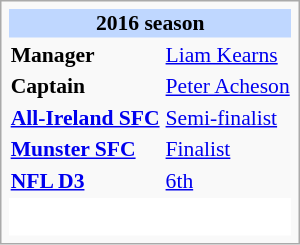<table class="infobox vevent" style="font-size: 90%;">
<tr>
<th style="background: #BFD7FF; text-align: center" colspan="3">2016 season</th>
</tr>
<tr>
<td><strong>Manager</strong></td>
<td colspan="2"><a href='#'>Liam Kearns</a></td>
</tr>
<tr>
<td><strong>Captain</strong></td>
<td colspan="2"><a href='#'>Peter Acheson</a></td>
</tr>
<tr>
<td><strong><a href='#'>All-Ireland SFC</a></strong></td>
<td colspan="2"><a href='#'>Semi-finalist</a></td>
</tr>
<tr>
<td><strong><a href='#'>Munster SFC</a></strong></td>
<td colspan="2"><a href='#'>Finalist</a></td>
</tr>
<tr>
<td><strong><a href='#'>NFL D3</a></strong></td>
<td colspan="2"><a href='#'>6th</a></td>
</tr>
<tr>
<td class="toccolours" style="background: #FFFFFF;" colspan="3"><br><table style="width:100%; text-align:center;">
<tr>
<td></td>
</tr>
</table>
</td>
</tr>
</table>
